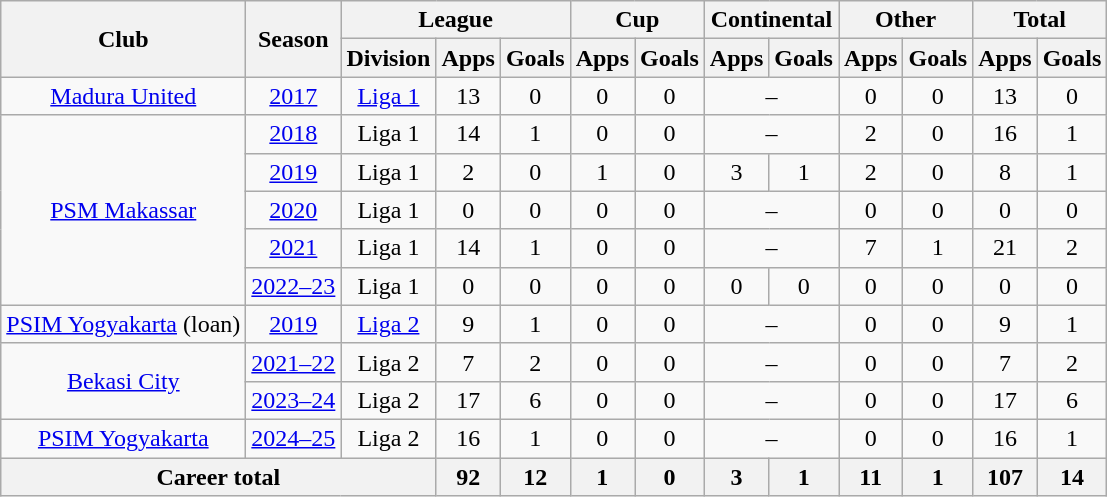<table class="wikitable" style="text-align: center">
<tr>
<th rowspan="2">Club</th>
<th rowspan="2">Season</th>
<th colspan="3">League</th>
<th colspan="2">Cup</th>
<th colspan="2">Continental</th>
<th colspan="2">Other</th>
<th colspan="2">Total</th>
</tr>
<tr>
<th>Division</th>
<th>Apps</th>
<th>Goals</th>
<th>Apps</th>
<th>Goals</th>
<th>Apps</th>
<th>Goals</th>
<th>Apps</th>
<th>Goals</th>
<th>Apps</th>
<th>Goals</th>
</tr>
<tr>
<td rowspan="1"><a href='#'>Madura United</a></td>
<td><a href='#'>2017</a></td>
<td rowspan="1"><a href='#'>Liga 1</a></td>
<td>13</td>
<td>0</td>
<td>0</td>
<td>0</td>
<td colspan="2">–</td>
<td>0</td>
<td>0</td>
<td>13</td>
<td>0</td>
</tr>
<tr>
<td rowspan="5"><a href='#'>PSM Makassar</a></td>
<td><a href='#'>2018</a></td>
<td rowspan="1">Liga 1</td>
<td>14</td>
<td>1</td>
<td>0</td>
<td>0</td>
<td colspan="2">–</td>
<td>2</td>
<td>0</td>
<td>16</td>
<td>1</td>
</tr>
<tr>
<td><a href='#'>2019</a></td>
<td rowspan="1" valign="center">Liga 1</td>
<td>2</td>
<td>0</td>
<td>1</td>
<td>0</td>
<td>3</td>
<td>1</td>
<td>2</td>
<td>0</td>
<td>8</td>
<td>1</td>
</tr>
<tr>
<td><a href='#'>2020</a></td>
<td rowspan="1" valign="center">Liga 1</td>
<td>0</td>
<td>0</td>
<td>0</td>
<td>0</td>
<td colspan="2">–</td>
<td>0</td>
<td>0</td>
<td>0</td>
<td>0</td>
</tr>
<tr>
<td><a href='#'>2021</a></td>
<td rowspan="1" valign="center">Liga 1</td>
<td>14</td>
<td>1</td>
<td>0</td>
<td>0</td>
<td colspan="2">–</td>
<td>7</td>
<td>1</td>
<td>21</td>
<td>2</td>
</tr>
<tr>
<td><a href='#'>2022–23</a></td>
<td>Liga 1</td>
<td>0</td>
<td>0</td>
<td>0</td>
<td>0</td>
<td>0</td>
<td>0</td>
<td>0</td>
<td>0</td>
<td>0</td>
<td>0</td>
</tr>
<tr>
<td rowspan="1"><a href='#'>PSIM Yogyakarta</a> (loan)</td>
<td><a href='#'>2019</a></td>
<td rowspan="1"><a href='#'>Liga 2</a></td>
<td>9</td>
<td>1</td>
<td>0</td>
<td>0</td>
<td colspan="2">–</td>
<td>0</td>
<td>0</td>
<td>9</td>
<td>1</td>
</tr>
<tr>
<td rowspan="2"><a href='#'>Bekasi City</a></td>
<td><a href='#'>2021–22</a></td>
<td rowspan="1">Liga 2</td>
<td>7</td>
<td>2</td>
<td>0</td>
<td>0</td>
<td colspan="2">–</td>
<td>0</td>
<td>0</td>
<td>7</td>
<td>2</td>
</tr>
<tr>
<td><a href='#'>2023–24</a></td>
<td rowspan="1">Liga 2</td>
<td>17</td>
<td>6</td>
<td>0</td>
<td>0</td>
<td colspan="2">–</td>
<td>0</td>
<td>0</td>
<td>17</td>
<td>6</td>
</tr>
<tr>
<td rowspan="1"><a href='#'>PSIM Yogyakarta</a></td>
<td><a href='#'>2024–25</a></td>
<td rowspan="1">Liga 2</td>
<td>16</td>
<td>1</td>
<td>0</td>
<td>0</td>
<td colspan="2">–</td>
<td>0</td>
<td>0</td>
<td>16</td>
<td>1</td>
</tr>
<tr>
<th colspan=3>Career total</th>
<th>92</th>
<th>12</th>
<th>1</th>
<th>0</th>
<th>3</th>
<th>1</th>
<th>11</th>
<th>1</th>
<th>107</th>
<th>14</th>
</tr>
</table>
